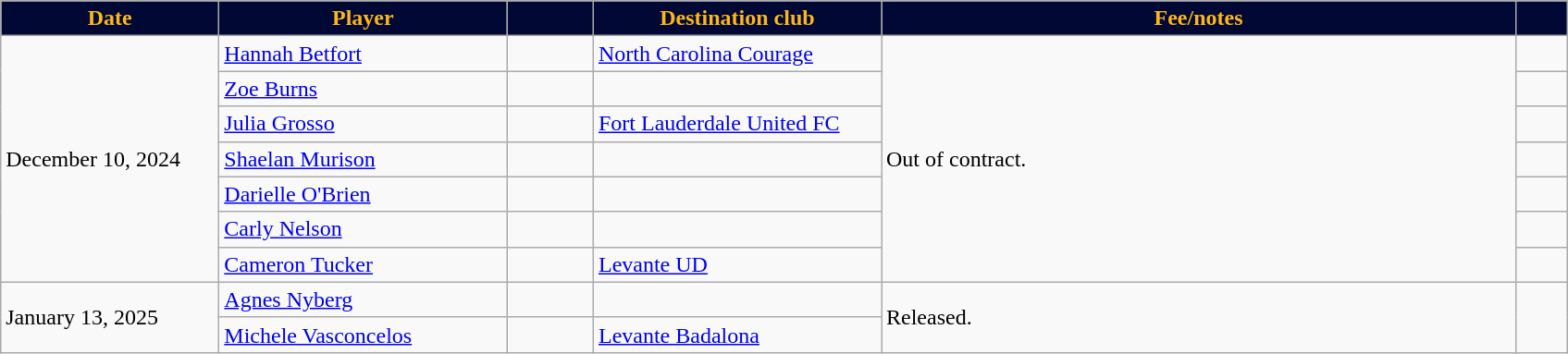<table class="wikitable sortable" style="text-align:left;">
<tr>
<th style="background:#000833; color:#FDB71A; width:150px;" data-sort-type="date">Date</th>
<th style="background:#000833; color:#FDB71A; width:200px;">Player</th>
<th style="background:#000833; color:#FDB71A; width:55px;"></th>
<th style="background:#000833; color:#FDB71A; width:200px;">Destination club</th>
<th style="background:#000833; color:#FDB71A; width:450px;">Fee/notes</th>
<th style="background:#000833; color:#FDB71A; width:30px;"></th>
</tr>
<tr>
<td rowspan="7">December 10, 2024</td>
<td> <a href='#'>Hannah Betfort</a></td>
<td align="center"></td>
<td> <a href='#'>North Carolina Courage</a></td>
<td rowspan="7">Out of contract.</td>
<td></td>
</tr>
<tr>
<td> <a href='#'>Zoe Burns</a></td>
<td></td>
<td></td>
<td></td>
</tr>
<tr>
<td> <a href='#'>Julia Grosso</a></td>
<td></td>
<td> <a href='#'>Fort Lauderdale United FC</a></td>
<td></td>
</tr>
<tr>
<td> <a href='#'>Shaelan Murison</a></td>
<td></td>
<td></td>
<td></td>
</tr>
<tr>
<td> <a href='#'>Darielle O'Brien</a></td>
<td></td>
<td></td>
<td></td>
</tr>
<tr>
<td> <a href='#'>Carly Nelson</a></td>
<td></td>
<td></td>
<td></td>
</tr>
<tr>
<td> <a href='#'>Cameron Tucker</a></td>
<td></td>
<td> <a href='#'>Levante UD</a></td>
<td></td>
</tr>
<tr>
<td rowspan="2">January 13, 2025</td>
<td> <a href='#'>Agnes Nyberg</a></td>
<td></td>
<td></td>
<td rowspan="2">Released.</td>
<td rowspan="2"></td>
</tr>
<tr>
<td> <a href='#'>Michele Vasconcelos</a></td>
<td></td>
<td> <a href='#'>Levante Badalona</a></td>
</tr>
</table>
